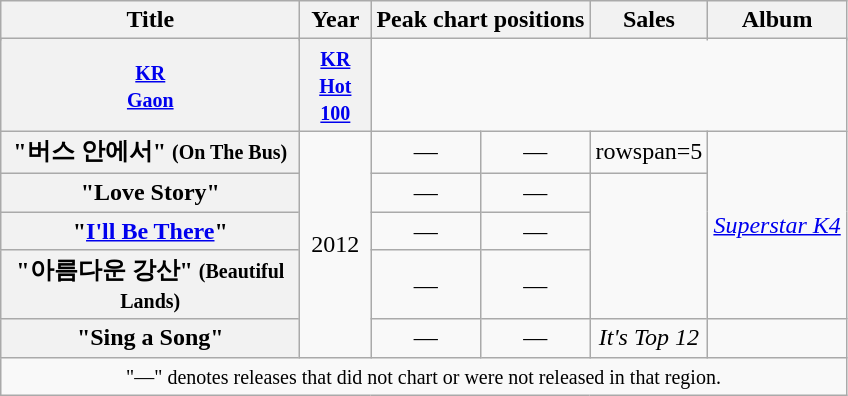<table class="wikitable" style="text-align:center;">
<tr>
<th rowspan=2 style="width:12em;">Title</th>
<th rowspan=2>Year</th>
<th colspan="2">Peak chart positions</th>
<th rowspan=2>Sales</th>
<th rowspan=2>Album</th>
</tr>
<tr>
</tr>
<tr>
<th width="40"><small><a href='#'>KR<br>Gaon</a></small><br></th>
<th width="40"><small><a href='#'>KR<br>Hot 100</a></small><br></th>
</tr>
<tr>
<th scope="row">"버스 안에서" <small>(On The Bus)</small></th>
<td rowspan="5">2012</td>
<td>—</td>
<td>—</td>
<td>rowspan=5 </td>
<td rowspan="4"><em><a href='#'>Superstar K4</a></em></td>
</tr>
<tr>
<th scope="row">"Love Story"</th>
<td>—</td>
<td>—</td>
</tr>
<tr>
<th scope="row">"<a href='#'>I'll Be There</a>"</th>
<td>—</td>
<td>—</td>
</tr>
<tr>
<th scope="row">"아름다운 강산" <small>(Beautiful Lands)</small></th>
<td>—</td>
<td>—</td>
</tr>
<tr>
<th scope="row">"Sing a Song"</th>
<td>—</td>
<td>—</td>
<td><em>It's Top 12</em></td>
</tr>
<tr>
<td colspan="6"><small>"—" denotes releases that did not chart or were not released in that region.</small></td>
</tr>
</table>
